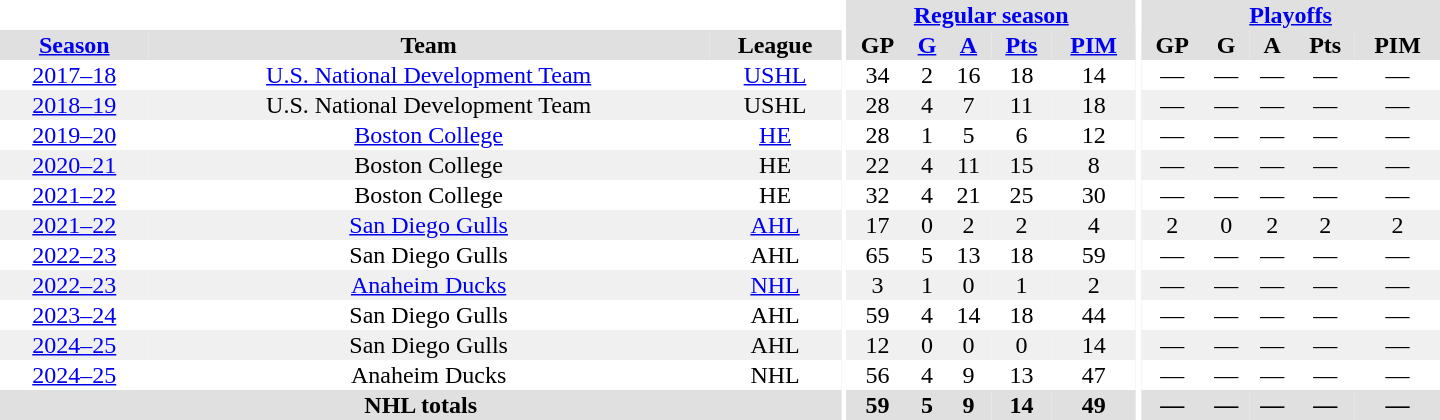<table border="0" cellpadding="1" cellspacing="0" style="text-align:center; width:60em">
<tr bgcolor="#e0e0e0">
<th colspan="3" bgcolor="#ffffff"></th>
<th rowspan="100" bgcolor="#ffffff"></th>
<th colspan="5"><a href='#'>Regular season</a></th>
<th rowspan="100" bgcolor="#ffffff"></th>
<th colspan="5"><a href='#'>Playoffs</a></th>
</tr>
<tr bgcolor="#e0e0e0">
<th><a href='#'>Season</a></th>
<th>Team</th>
<th>League</th>
<th>GP</th>
<th><a href='#'>G</a></th>
<th><a href='#'>A</a></th>
<th><a href='#'>Pts</a></th>
<th><a href='#'>PIM</a></th>
<th>GP</th>
<th>G</th>
<th>A</th>
<th>Pts</th>
<th>PIM</th>
</tr>
<tr>
<td><a href='#'>2017–18</a></td>
<td><a href='#'>U.S. National Development Team</a></td>
<td><a href='#'>USHL</a></td>
<td>34</td>
<td>2</td>
<td>16</td>
<td>18</td>
<td>14</td>
<td>—</td>
<td>—</td>
<td>—</td>
<td>—</td>
<td>—</td>
</tr>
<tr bgcolor="#f0f0f0">
<td><a href='#'>2018–19</a></td>
<td>U.S. National Development Team</td>
<td>USHL</td>
<td>28</td>
<td>4</td>
<td>7</td>
<td>11</td>
<td>18</td>
<td>—</td>
<td>—</td>
<td>—</td>
<td>—</td>
<td>—</td>
</tr>
<tr>
<td><a href='#'>2019–20</a></td>
<td><a href='#'>Boston College</a></td>
<td><a href='#'>HE</a></td>
<td>28</td>
<td>1</td>
<td>5</td>
<td>6</td>
<td>12</td>
<td>—</td>
<td>—</td>
<td>—</td>
<td>—</td>
<td>—</td>
</tr>
<tr bgcolor="#f0f0f0">
<td><a href='#'>2020–21</a></td>
<td>Boston College</td>
<td>HE</td>
<td>22</td>
<td>4</td>
<td>11</td>
<td>15</td>
<td>8</td>
<td>—</td>
<td>—</td>
<td>—</td>
<td>—</td>
<td>—</td>
</tr>
<tr>
<td><a href='#'>2021–22</a></td>
<td>Boston College</td>
<td>HE</td>
<td>32</td>
<td>4</td>
<td>21</td>
<td>25</td>
<td>30</td>
<td>—</td>
<td>—</td>
<td>—</td>
<td>—</td>
<td>—</td>
</tr>
<tr bgcolor="#f0f0f0">
<td><a href='#'>2021–22</a></td>
<td><a href='#'>San Diego Gulls</a></td>
<td><a href='#'>AHL</a></td>
<td>17</td>
<td>0</td>
<td>2</td>
<td>2</td>
<td>4</td>
<td>2</td>
<td>0</td>
<td>2</td>
<td>2</td>
<td>2</td>
</tr>
<tr>
<td><a href='#'>2022–23</a></td>
<td>San Diego Gulls</td>
<td>AHL</td>
<td>65</td>
<td>5</td>
<td>13</td>
<td>18</td>
<td>59</td>
<td>—</td>
<td>—</td>
<td>—</td>
<td>—</td>
<td>—</td>
</tr>
<tr bgcolor="#f0f0f0">
<td><a href='#'>2022–23</a></td>
<td><a href='#'>Anaheim Ducks</a></td>
<td><a href='#'>NHL</a></td>
<td>3</td>
<td>1</td>
<td>0</td>
<td>1</td>
<td>2</td>
<td>—</td>
<td>—</td>
<td>—</td>
<td>—</td>
<td>—</td>
</tr>
<tr>
<td><a href='#'>2023–24</a></td>
<td>San Diego Gulls</td>
<td>AHL</td>
<td>59</td>
<td>4</td>
<td>14</td>
<td>18</td>
<td>44</td>
<td>—</td>
<td>—</td>
<td>—</td>
<td>—</td>
<td>—</td>
</tr>
<tr bgcolor="#f0f0f0">
<td><a href='#'>2024–25</a></td>
<td>San Diego Gulls</td>
<td>AHL</td>
<td>12</td>
<td>0</td>
<td>0</td>
<td>0</td>
<td>14</td>
<td>—</td>
<td>—</td>
<td>—</td>
<td>—</td>
<td>—</td>
</tr>
<tr>
<td><a href='#'>2024–25</a></td>
<td>Anaheim Ducks</td>
<td>NHL</td>
<td>56</td>
<td>4</td>
<td>9</td>
<td>13</td>
<td>47</td>
<td>—</td>
<td>—</td>
<td>—</td>
<td>—</td>
<td>—</td>
</tr>
<tr bgcolor="#e0e0e0">
<th colspan="3">NHL totals</th>
<th>59</th>
<th>5</th>
<th>9</th>
<th>14</th>
<th>49</th>
<th>—</th>
<th>—</th>
<th>—</th>
<th>—</th>
<th>—</th>
</tr>
</table>
